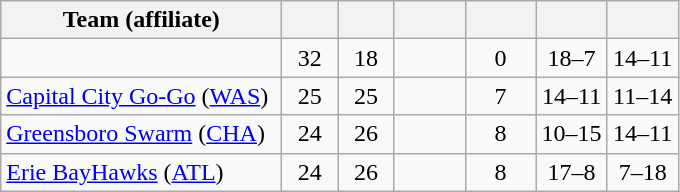<table class="wikitable" style="text-align:center">
<tr>
<th style="width:180px">Team (affiliate)</th>
<th style="width:30px"></th>
<th style="width:30px"></th>
<th style="width:40px"></th>
<th style="width:40px"></th>
<th style="width:40px"></th>
<th style="width:40px"></th>
</tr>
<tr>
<td align=left></td>
<td>32</td>
<td>18</td>
<td></td>
<td>0</td>
<td>18–7</td>
<td>14–11</td>
</tr>
<tr>
<td align=left><a href='#'>Capital City Go-Go</a> (<a href='#'>WAS</a>)</td>
<td>25</td>
<td>25</td>
<td></td>
<td>7</td>
<td>14–11</td>
<td>11–14</td>
</tr>
<tr>
<td align=left><a href='#'>Greensboro Swarm</a> (<a href='#'>CHA</a>)</td>
<td>24</td>
<td>26</td>
<td></td>
<td>8</td>
<td>10–15</td>
<td>14–11</td>
</tr>
<tr>
<td align=left><a href='#'>Erie BayHawks</a> (<a href='#'>ATL</a>)</td>
<td>24</td>
<td>26</td>
<td></td>
<td>8</td>
<td>17–8</td>
<td>7–18</td>
</tr>
</table>
